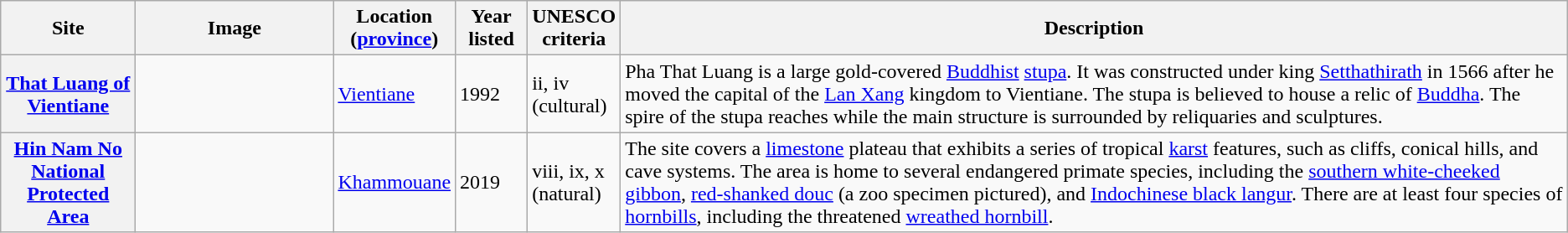<table class="wikitable sortable plainrowheaders">
<tr>
<th style="width:100px;" scope="col">Site</th>
<th class="unsortable" style="width:150px;" scope="col">Image</th>
<th style="width:80px;" scope="col">Location (<a href='#'>province</a>)</th>
<th style="width:50px;" scope="col">Year listed</th>
<th style="width:60px;" scope="col">UNESCO criteria</th>
<th scope="col" class="unsortable">Description</th>
</tr>
<tr>
<th scope="row"><a href='#'>That Luang of Vientiane</a></th>
<td></td>
<td><a href='#'>Vientiane</a></td>
<td>1992</td>
<td>ii, iv (cultural)</td>
<td>Pha That Luang is a large gold-covered <a href='#'>Buddhist</a> <a href='#'>stupa</a>. It was constructed under king <a href='#'>Setthathirath</a> in 1566 after he moved the capital of the <a href='#'>Lan Xang</a> kingdom to Vientiane. The stupa is believed to house a relic of <a href='#'>Buddha</a>. The spire of the stupa reaches  while the main structure is surrounded by reliquaries and sculptures.</td>
</tr>
<tr>
<th scope="row"><a href='#'>Hin Nam No National Protected Area</a></th>
<td></td>
<td><a href='#'>Khammouane</a></td>
<td>2019</td>
<td>viii, ix, x (natural)</td>
<td>The site covers a <a href='#'>limestone</a> plateau that exhibits a series of tropical <a href='#'>karst</a> features, such as cliffs, conical hills, and cave systems. The area is home to several endangered primate species, including the <a href='#'>southern white-cheeked gibbon</a>, <a href='#'>red-shanked douc</a> (a zoo specimen pictured), and <a href='#'>Indochinese black langur</a>. There are at least four species of <a href='#'>hornbills</a>, including the threatened <a href='#'>wreathed hornbill</a>.</td>
</tr>
</table>
